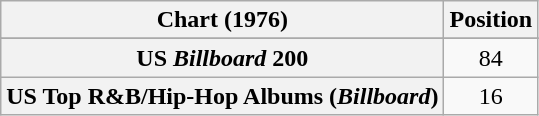<table class="wikitable sortable plainrowheaders" style="text-align:center">
<tr>
<th scope="col">Chart (1976)</th>
<th scope="col">Position</th>
</tr>
<tr>
</tr>
<tr>
<th scope="row">US <em>Billboard</em> 200</th>
<td>84</td>
</tr>
<tr>
<th scope="row">US Top R&B/Hip-Hop Albums (<em>Billboard</em>)</th>
<td>16</td>
</tr>
</table>
